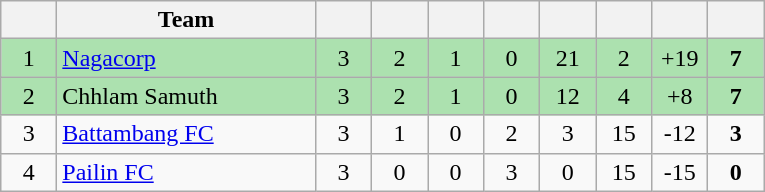<table class="wikitable" style="text-align: center;">
<tr>
<th width=30></th>
<th width=165>Team</th>
<th width=30></th>
<th width=30></th>
<th width=30></th>
<th width=30></th>
<th width=30></th>
<th width=30></th>
<th width=30></th>
<th width=30></th>
</tr>
<tr bgcolor=#ACE1AF>
<td>1</td>
<td align=left><a href='#'>Nagacorp</a></td>
<td>3</td>
<td>2</td>
<td>1</td>
<td>0</td>
<td>21</td>
<td>2</td>
<td>+19</td>
<td><strong>7</strong></td>
</tr>
<tr bgcolor=#ACE1AF>
<td>2</td>
<td align=left>Chhlam Samuth</td>
<td>3</td>
<td>2</td>
<td>1</td>
<td>0</td>
<td>12</td>
<td>4</td>
<td>+8</td>
<td><strong>7</strong></td>
</tr>
<tr>
<td>3</td>
<td align=left><a href='#'>Battambang FC</a></td>
<td>3</td>
<td>1</td>
<td>0</td>
<td>2</td>
<td>3</td>
<td>15</td>
<td>-12</td>
<td><strong>3</strong></td>
</tr>
<tr>
<td>4</td>
<td align=left><a href='#'>Pailin FC</a></td>
<td>3</td>
<td>0</td>
<td>0</td>
<td>3</td>
<td>0</td>
<td>15</td>
<td>-15</td>
<td><strong>0</strong></td>
</tr>
</table>
